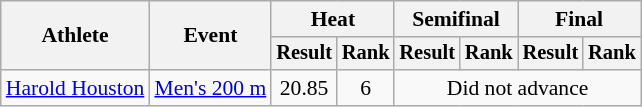<table class="wikitable" style="font-size:90%">
<tr>
<th rowspan="2">Athlete</th>
<th rowspan="2">Event</th>
<th colspan="2">Heat</th>
<th colspan="2">Semifinal</th>
<th colspan="2">Final</th>
</tr>
<tr style="font-size:95%">
<th>Result</th>
<th>Rank</th>
<th>Result</th>
<th>Rank</th>
<th>Result</th>
<th>Rank</th>
</tr>
<tr align=center>
<td align=left><a href='#'>Harold Houston</a></td>
<td align=left><a href='#'>Men's 200 m</a></td>
<td>20.85</td>
<td>6</td>
<td colspan=4>Did not advance</td>
</tr>
</table>
